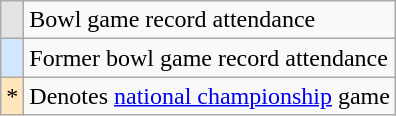<table class="wikitable">
<tr>
<td style="text-align:center; background:#e3e3e3;"></td>
<td>Bowl game record attendance</td>
</tr>
<tr>
<td style="text-align:center; background:#d0e7ff;"></td>
<td>Former bowl game record attendance</td>
</tr>
<tr>
<td style="text-align:center; background:#ffe6bd;">*</td>
<td>Denotes <a href='#'>national championship</a> game</td>
</tr>
</table>
